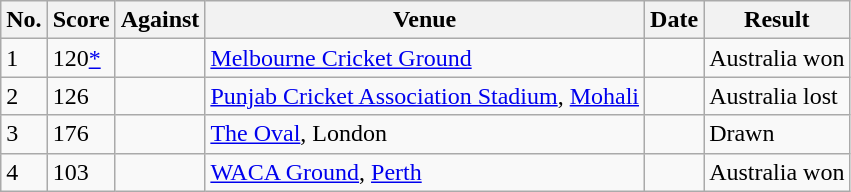<table class="wikitable sortable">
<tr>
<th>No.</th>
<th>Score</th>
<th>Against</th>
<th>Venue</th>
<th>Date</th>
<th>Result</th>
</tr>
<tr>
<td>1</td>
<td>120<a href='#'>*</a></td>
<td></td>
<td><a href='#'>Melbourne Cricket Ground</a></td>
<td></td>
<td>Australia won</td>
</tr>
<tr>
<td>2</td>
<td>126</td>
<td></td>
<td><a href='#'>Punjab Cricket Association Stadium</a>, <a href='#'>Mohali</a></td>
<td></td>
<td>Australia lost</td>
</tr>
<tr>
<td>3</td>
<td>176</td>
<td></td>
<td><a href='#'>The Oval</a>, London</td>
<td></td>
<td>Drawn</td>
</tr>
<tr>
<td>4</td>
<td>103</td>
<td></td>
<td><a href='#'>WACA Ground</a>, <a href='#'>Perth</a></td>
<td></td>
<td>Australia won</td>
</tr>
</table>
